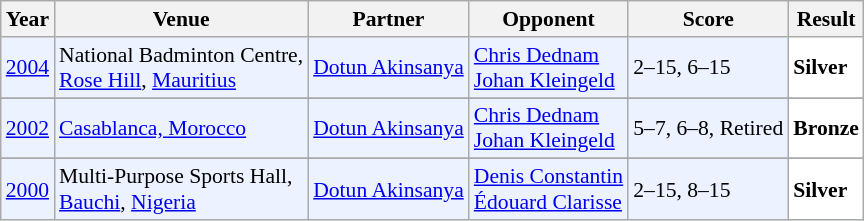<table class="sortable wikitable" style="font-size: 90%;">
<tr>
<th>Year</th>
<th>Venue</th>
<th>Partner</th>
<th>Opponent</th>
<th>Score</th>
<th>Result</th>
</tr>
<tr style="background:#ECF2FF">
<td align="center"><a href='#'>2004</a></td>
<td align="left">National Badminton Centre,<br><a href='#'>Rose Hill</a>, <a href='#'>Mauritius</a></td>
<td align="left"> <a href='#'>Dotun Akinsanya</a></td>
<td align="left"> <a href='#'>Chris Dednam</a> <br>  <a href='#'>Johan Kleingeld</a></td>
<td align="left">2–15, 6–15</td>
<td style="text-align:left; background:white"> <strong>Silver</strong></td>
</tr>
<tr>
</tr>
<tr style="background:#ECF2FF">
<td align="center"><a href='#'>2002</a></td>
<td align="left"><a href='#'>Casablanca, Morocco</a></td>
<td align="left"> <a href='#'>Dotun Akinsanya</a></td>
<td align="left"> <a href='#'>Chris Dednam</a> <br>  <a href='#'>Johan Kleingeld</a></td>
<td align="left">5–7, 6–8, Retired</td>
<td style="text-align:left; background:white"> <strong>Bronze</strong></td>
</tr>
<tr>
</tr>
<tr style="background:#ECF2FF">
<td align="center"><a href='#'>2000</a></td>
<td align="left">Multi-Purpose Sports Hall,<br><a href='#'>Bauchi</a>, <a href='#'>Nigeria</a></td>
<td align="left"> <a href='#'>Dotun Akinsanya</a></td>
<td align="left"> <a href='#'>Denis Constantin</a> <br>  <a href='#'>Édouard Clarisse</a></td>
<td align="left">2–15, 8–15</td>
<td style="text-align:left; background:white"> <strong>Silver</strong></td>
</tr>
</table>
